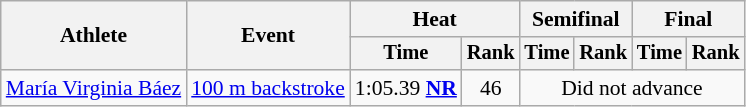<table class=wikitable style="font-size:90%">
<tr>
<th rowspan="2">Athlete</th>
<th rowspan="2">Event</th>
<th colspan="2">Heat</th>
<th colspan="2">Semifinal</th>
<th colspan="2">Final</th>
</tr>
<tr style="font-size:95%">
<th>Time</th>
<th>Rank</th>
<th>Time</th>
<th>Rank</th>
<th>Time</th>
<th>Rank</th>
</tr>
<tr align=center>
<td align=left><a href='#'>María Virginia Báez</a></td>
<td align=left><a href='#'>100 m backstroke</a></td>
<td>1:05.39 <strong><a href='#'>NR</a></strong></td>
<td>46</td>
<td colspan=4>Did not advance</td>
</tr>
</table>
